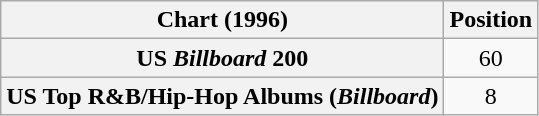<table class="wikitable sortable plainrowheaders" style="text-align:center">
<tr>
<th scope="col">Chart (1996)</th>
<th scope="col">Position</th>
</tr>
<tr>
<th scope="row">US <em>Billboard</em> 200</th>
<td>60</td>
</tr>
<tr>
<th scope="row">US Top R&B/Hip-Hop Albums (<em>Billboard</em>)</th>
<td>8</td>
</tr>
</table>
